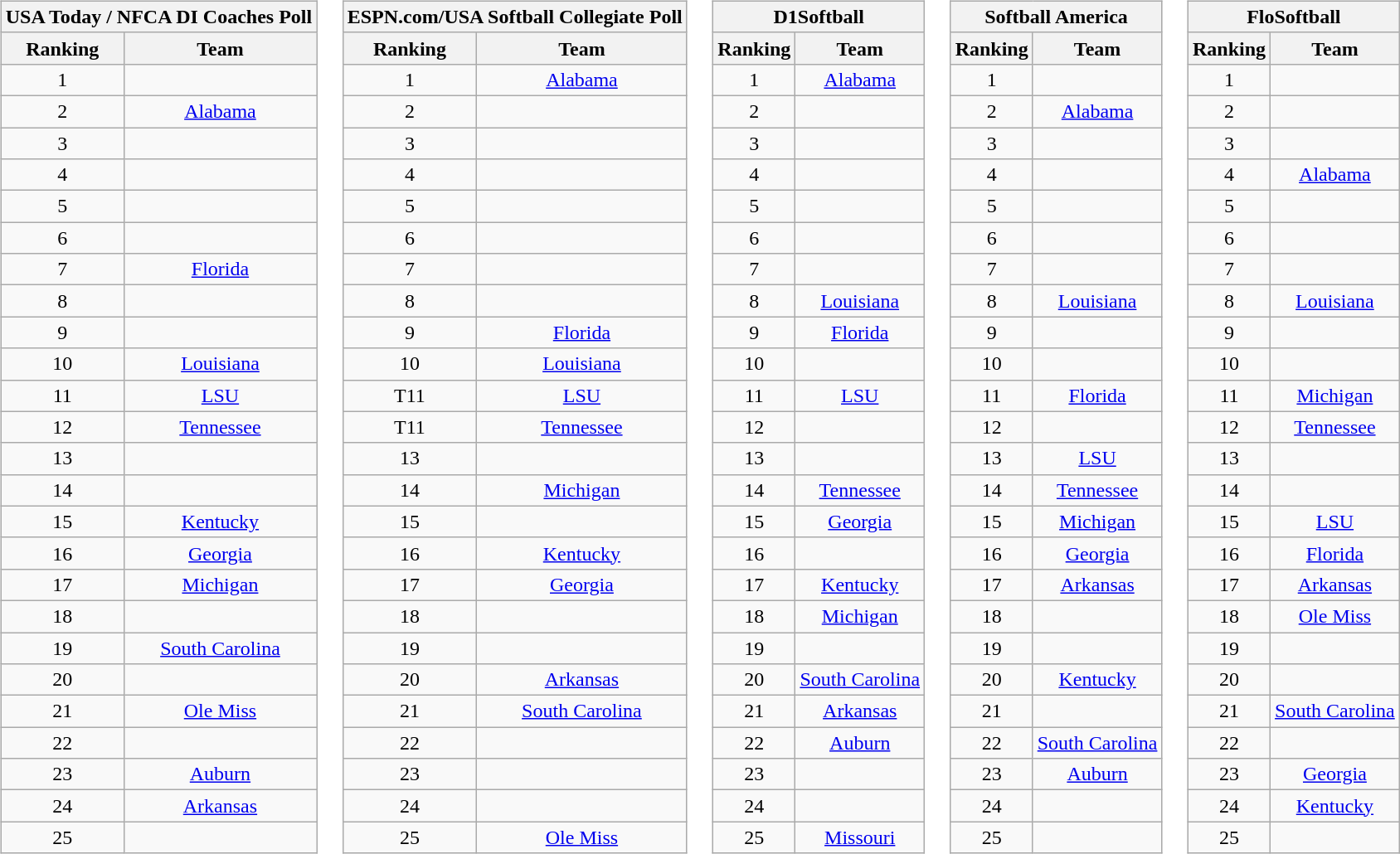<table>
<tr style="vertical-align:top;">
<td><br><table class="wikitable" style="text-align:center;">
<tr>
<th colspan=3><strong>USA Today / NFCA DI Coaches Poll</strong> </th>
</tr>
<tr>
<th>Ranking</th>
<th>Team</th>
</tr>
<tr>
<td>1</td>
<td></td>
</tr>
<tr>
<td>2</td>
<td><a href='#'>Alabama</a></td>
</tr>
<tr>
<td>3</td>
<td></td>
</tr>
<tr>
<td>4</td>
<td></td>
</tr>
<tr>
<td>5</td>
<td></td>
</tr>
<tr>
<td>6</td>
<td></td>
</tr>
<tr>
<td>7</td>
<td><a href='#'>Florida</a></td>
</tr>
<tr>
<td>8</td>
<td></td>
</tr>
<tr>
<td>9</td>
<td></td>
</tr>
<tr>
<td>10</td>
<td><a href='#'>Louisiana</a></td>
</tr>
<tr>
<td>11</td>
<td><a href='#'>LSU</a></td>
</tr>
<tr>
<td>12</td>
<td><a href='#'>Tennessee</a></td>
</tr>
<tr>
<td>13</td>
<td></td>
</tr>
<tr>
<td>14</td>
<td></td>
</tr>
<tr>
<td>15</td>
<td><a href='#'>Kentucky</a></td>
</tr>
<tr>
<td>16</td>
<td><a href='#'>Georgia</a></td>
</tr>
<tr>
<td>17</td>
<td><a href='#'>Michigan</a></td>
</tr>
<tr>
<td>18</td>
<td></td>
</tr>
<tr>
<td>19</td>
<td><a href='#'>South Carolina</a></td>
</tr>
<tr>
<td>20</td>
<td></td>
</tr>
<tr>
<td>21</td>
<td><a href='#'>Ole Miss</a></td>
</tr>
<tr>
<td>22</td>
<td></td>
</tr>
<tr>
<td>23</td>
<td><a href='#'>Auburn</a></td>
</tr>
<tr>
<td>24</td>
<td><a href='#'>Arkansas</a></td>
</tr>
<tr>
<td>25</td>
<td></td>
</tr>
</table>
</td>
<td><br><table class="wikitable" style="text-align:center;">
<tr>
<th colspan=3><strong>ESPN.com/USA Softball Collegiate Poll</strong> </th>
</tr>
<tr>
<th>Ranking</th>
<th>Team</th>
</tr>
<tr>
<td>1</td>
<td><a href='#'>Alabama</a></td>
</tr>
<tr>
<td>2</td>
<td></td>
</tr>
<tr>
<td>3</td>
<td></td>
</tr>
<tr>
<td>4</td>
<td></td>
</tr>
<tr>
<td>5</td>
<td></td>
</tr>
<tr>
<td>6</td>
<td></td>
</tr>
<tr>
<td>7</td>
<td></td>
</tr>
<tr>
<td>8</td>
<td></td>
</tr>
<tr>
<td>9</td>
<td><a href='#'>Florida</a></td>
</tr>
<tr>
<td>10</td>
<td><a href='#'>Louisiana</a></td>
</tr>
<tr>
<td>T11</td>
<td><a href='#'>LSU</a></td>
</tr>
<tr>
<td>T11</td>
<td><a href='#'>Tennessee</a></td>
</tr>
<tr>
<td>13</td>
<td></td>
</tr>
<tr>
<td>14</td>
<td><a href='#'>Michigan</a></td>
</tr>
<tr>
<td>15</td>
<td></td>
</tr>
<tr>
<td>16</td>
<td><a href='#'>Kentucky</a></td>
</tr>
<tr>
<td>17</td>
<td><a href='#'>Georgia</a></td>
</tr>
<tr>
<td>18</td>
<td></td>
</tr>
<tr>
<td>19</td>
<td></td>
</tr>
<tr>
<td>20</td>
<td><a href='#'>Arkansas</a></td>
</tr>
<tr>
<td>21</td>
<td><a href='#'>South Carolina</a></td>
</tr>
<tr>
<td>22</td>
<td></td>
</tr>
<tr>
<td>23</td>
<td></td>
</tr>
<tr>
<td>24</td>
<td></td>
</tr>
<tr>
<td>25</td>
<td><a href='#'>Ole Miss</a></td>
</tr>
</table>
</td>
<td><br><table class="wikitable" style="text-align:center;">
<tr>
<th colspan=3><strong>D1Softball</strong> </th>
</tr>
<tr>
<th>Ranking</th>
<th>Team</th>
</tr>
<tr>
<td>1</td>
<td><a href='#'>Alabama</a></td>
</tr>
<tr>
<td>2</td>
<td></td>
</tr>
<tr>
<td>3</td>
<td></td>
</tr>
<tr>
<td>4</td>
<td></td>
</tr>
<tr>
<td>5</td>
<td></td>
</tr>
<tr>
<td>6</td>
<td></td>
</tr>
<tr>
<td>7</td>
<td></td>
</tr>
<tr>
<td>8</td>
<td><a href='#'>Louisiana</a></td>
</tr>
<tr>
<td>9</td>
<td><a href='#'>Florida</a></td>
</tr>
<tr>
<td>10</td>
<td></td>
</tr>
<tr>
<td>11</td>
<td><a href='#'>LSU</a></td>
</tr>
<tr>
<td>12</td>
<td></td>
</tr>
<tr>
<td>13</td>
<td></td>
</tr>
<tr>
<td>14</td>
<td><a href='#'>Tennessee</a></td>
</tr>
<tr>
<td>15</td>
<td><a href='#'>Georgia</a></td>
</tr>
<tr>
<td>16</td>
<td></td>
</tr>
<tr>
<td>17</td>
<td><a href='#'>Kentucky</a></td>
</tr>
<tr>
<td>18</td>
<td><a href='#'>Michigan</a></td>
</tr>
<tr>
<td>19</td>
<td></td>
</tr>
<tr>
<td>20</td>
<td><a href='#'>South Carolina</a></td>
</tr>
<tr>
<td>21</td>
<td><a href='#'>Arkansas</a></td>
</tr>
<tr>
<td>22</td>
<td><a href='#'>Auburn</a></td>
</tr>
<tr>
<td>23</td>
<td></td>
</tr>
<tr>
<td>24</td>
<td></td>
</tr>
<tr>
<td>25</td>
<td><a href='#'>Missouri</a></td>
</tr>
</table>
</td>
<td><br><table class="wikitable" style="text-align:center;">
<tr>
<th colspan=3><strong>Softball America</strong> </th>
</tr>
<tr>
<th>Ranking</th>
<th>Team</th>
</tr>
<tr>
<td>1</td>
<td></td>
</tr>
<tr>
<td>2</td>
<td><a href='#'>Alabama</a></td>
</tr>
<tr>
<td>3</td>
<td></td>
</tr>
<tr>
<td>4</td>
<td></td>
</tr>
<tr>
<td>5</td>
<td></td>
</tr>
<tr>
<td>6</td>
<td></td>
</tr>
<tr>
<td>7</td>
<td></td>
</tr>
<tr>
<td>8</td>
<td><a href='#'>Louisiana</a></td>
</tr>
<tr>
<td>9</td>
<td></td>
</tr>
<tr>
<td>10</td>
<td></td>
</tr>
<tr>
<td>11</td>
<td><a href='#'>Florida</a></td>
</tr>
<tr>
<td>12</td>
<td></td>
</tr>
<tr>
<td>13</td>
<td><a href='#'>LSU</a></td>
</tr>
<tr>
<td>14</td>
<td><a href='#'>Tennessee</a></td>
</tr>
<tr>
<td>15</td>
<td><a href='#'>Michigan</a></td>
</tr>
<tr>
<td>16</td>
<td><a href='#'>Georgia</a></td>
</tr>
<tr>
<td>17</td>
<td><a href='#'>Arkansas</a></td>
</tr>
<tr>
<td>18</td>
<td></td>
</tr>
<tr>
<td>19</td>
<td></td>
</tr>
<tr>
<td>20</td>
<td><a href='#'>Kentucky</a></td>
</tr>
<tr>
<td>21</td>
<td></td>
</tr>
<tr>
<td>22</td>
<td><a href='#'>South Carolina</a></td>
</tr>
<tr>
<td>23</td>
<td><a href='#'>Auburn</a></td>
</tr>
<tr>
<td>24</td>
<td></td>
</tr>
<tr>
<td>25</td>
<td></td>
</tr>
</table>
</td>
<td><br><table class="wikitable" style="text-align:center;">
<tr>
<th colspan=3><strong>FloSoftball</strong> </th>
</tr>
<tr>
<th>Ranking</th>
<th>Team</th>
</tr>
<tr>
<td>1</td>
<td></td>
</tr>
<tr>
<td>2</td>
<td></td>
</tr>
<tr>
<td>3</td>
<td></td>
</tr>
<tr>
<td>4</td>
<td><a href='#'>Alabama</a></td>
</tr>
<tr>
<td>5</td>
<td></td>
</tr>
<tr>
<td>6</td>
<td></td>
</tr>
<tr>
<td>7</td>
<td></td>
</tr>
<tr>
<td>8</td>
<td><a href='#'>Louisiana</a></td>
</tr>
<tr>
<td>9</td>
<td></td>
</tr>
<tr>
<td>10</td>
<td></td>
</tr>
<tr>
<td>11</td>
<td><a href='#'>Michigan</a></td>
</tr>
<tr>
<td>12</td>
<td><a href='#'>Tennessee</a></td>
</tr>
<tr>
<td>13</td>
<td></td>
</tr>
<tr>
<td>14</td>
<td></td>
</tr>
<tr>
<td>15</td>
<td><a href='#'>LSU</a></td>
</tr>
<tr>
<td>16</td>
<td><a href='#'>Florida</a></td>
</tr>
<tr>
<td>17</td>
<td><a href='#'>Arkansas</a></td>
</tr>
<tr>
<td>18</td>
<td><a href='#'>Ole Miss</a></td>
</tr>
<tr>
<td>19</td>
<td></td>
</tr>
<tr>
<td>20</td>
<td></td>
</tr>
<tr>
<td>21</td>
<td><a href='#'>South Carolina</a></td>
</tr>
<tr>
<td>22</td>
<td></td>
</tr>
<tr>
<td>23</td>
<td><a href='#'>Georgia</a></td>
</tr>
<tr>
<td>24</td>
<td><a href='#'>Kentucky</a></td>
</tr>
<tr>
<td>25</td>
<td></td>
</tr>
</table>
</td>
</tr>
</table>
